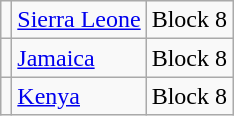<table class="wikitable sortable">
<tr>
<td></td>
<td><a href='#'>Sierra Leone</a></td>
<td>Block 8</td>
</tr>
<tr>
<td></td>
<td><a href='#'>Jamaica</a></td>
<td>Block 8</td>
</tr>
<tr>
<td></td>
<td><a href='#'>Kenya</a></td>
<td>Block 8</td>
</tr>
</table>
